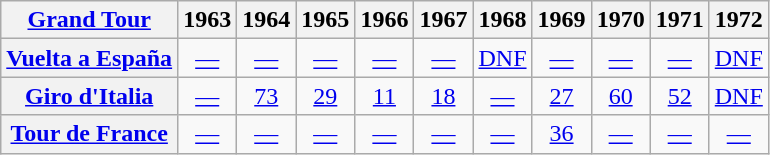<table class="wikitable plainrowheaders">
<tr>
<th scope="col"><a href='#'>Grand Tour</a></th>
<th scope="col">1963</th>
<th scope="col">1964</th>
<th scope="col">1965</th>
<th scope="col">1966</th>
<th scope="col">1967</th>
<th scope="col">1968</th>
<th scope="col">1969</th>
<th scope="col">1970</th>
<th scope="col">1971</th>
<th scope="col">1972</th>
</tr>
<tr style="text-align:center;">
<th scope="row"> <a href='#'>Vuelta a España</a></th>
<td><a href='#'>—</a></td>
<td><a href='#'>—</a></td>
<td><a href='#'>—</a></td>
<td><a href='#'>—</a></td>
<td><a href='#'>—</a></td>
<td><a href='#'>DNF</a></td>
<td><a href='#'>—</a></td>
<td><a href='#'>—</a></td>
<td><a href='#'>—</a></td>
<td><a href='#'>DNF</a></td>
</tr>
<tr style="text-align:center;">
<th scope="row"> <a href='#'>Giro d'Italia</a></th>
<td><a href='#'>—</a></td>
<td><a href='#'>73</a></td>
<td><a href='#'>29</a></td>
<td><a href='#'>11</a></td>
<td><a href='#'>18</a></td>
<td><a href='#'>—</a></td>
<td><a href='#'>27</a></td>
<td><a href='#'>60</a></td>
<td><a href='#'>52</a></td>
<td><a href='#'>DNF</a></td>
</tr>
<tr style="text-align:center;">
<th scope="row"> <a href='#'>Tour de France</a></th>
<td><a href='#'>—</a></td>
<td><a href='#'>—</a></td>
<td><a href='#'>—</a></td>
<td><a href='#'>—</a></td>
<td><a href='#'>—</a></td>
<td><a href='#'>—</a></td>
<td><a href='#'>36</a></td>
<td><a href='#'>—</a></td>
<td><a href='#'>—</a></td>
<td><a href='#'>—</a></td>
</tr>
</table>
